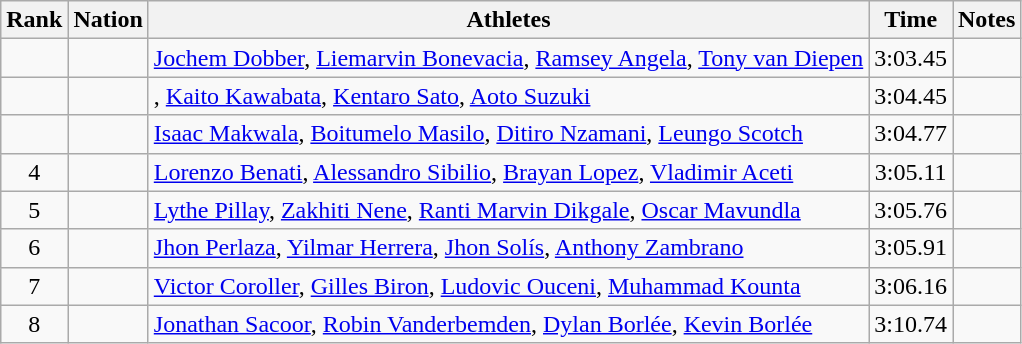<table class="wikitable sortable" style="text-align:center">
<tr>
<th>Rank</th>
<th>Nation</th>
<th>Athletes</th>
<th>Time</th>
<th>Notes</th>
</tr>
<tr>
<td></td>
<td align="left"></td>
<td align="left"><a href='#'>Jochem Dobber</a>, <a href='#'>Liemarvin Bonevacia</a>, <a href='#'>Ramsey Angela</a>, <a href='#'>Tony van Diepen</a></td>
<td>3:03.45</td>
<td></td>
</tr>
<tr>
<td></td>
<td align="left"></td>
<td align="left">, <a href='#'>Kaito Kawabata</a>, <a href='#'>Kentaro Sato</a>, <a href='#'>Aoto Suzuki</a></td>
<td>3:04.45</td>
<td></td>
</tr>
<tr>
<td></td>
<td align="left"></td>
<td align="left"><a href='#'>Isaac Makwala</a>, <a href='#'>Boitumelo Masilo</a>, <a href='#'>Ditiro Nzamani</a>, <a href='#'>Leungo Scotch</a></td>
<td>3:04.77</td>
<td></td>
</tr>
<tr>
<td>4</td>
<td align="left"></td>
<td align="left"><a href='#'>Lorenzo Benati</a>, <a href='#'>Alessandro Sibilio</a>, <a href='#'>Brayan Lopez</a>, <a href='#'>Vladimir Aceti</a></td>
<td>3:05.11</td>
<td></td>
</tr>
<tr>
<td>5</td>
<td align="left"></td>
<td align="left"><a href='#'>Lythe Pillay</a>, <a href='#'>Zakhiti Nene</a>, <a href='#'>Ranti Marvin Dikgale</a>, <a href='#'>Oscar Mavundla</a></td>
<td>3:05.76</td>
<td></td>
</tr>
<tr>
<td>6</td>
<td align="left"></td>
<td align="left"><a href='#'>Jhon Perlaza</a>, <a href='#'>Yilmar Herrera</a>, <a href='#'>Jhon Solís</a>, <a href='#'>Anthony Zambrano</a></td>
<td>3:05.91</td>
<td></td>
</tr>
<tr>
<td>7</td>
<td align="left"></td>
<td align="left"><a href='#'>Victor Coroller</a>, <a href='#'>Gilles Biron</a>, <a href='#'>Ludovic Ouceni</a>, <a href='#'>Muhammad Kounta</a></td>
<td>3:06.16</td>
<td></td>
</tr>
<tr>
<td>8</td>
<td align="left"></td>
<td align="left"><a href='#'>Jonathan Sacoor</a>, <a href='#'>Robin Vanderbemden</a>, <a href='#'>Dylan Borlée</a>, <a href='#'>Kevin Borlée</a></td>
<td>3:10.74</td>
<td></td>
</tr>
</table>
